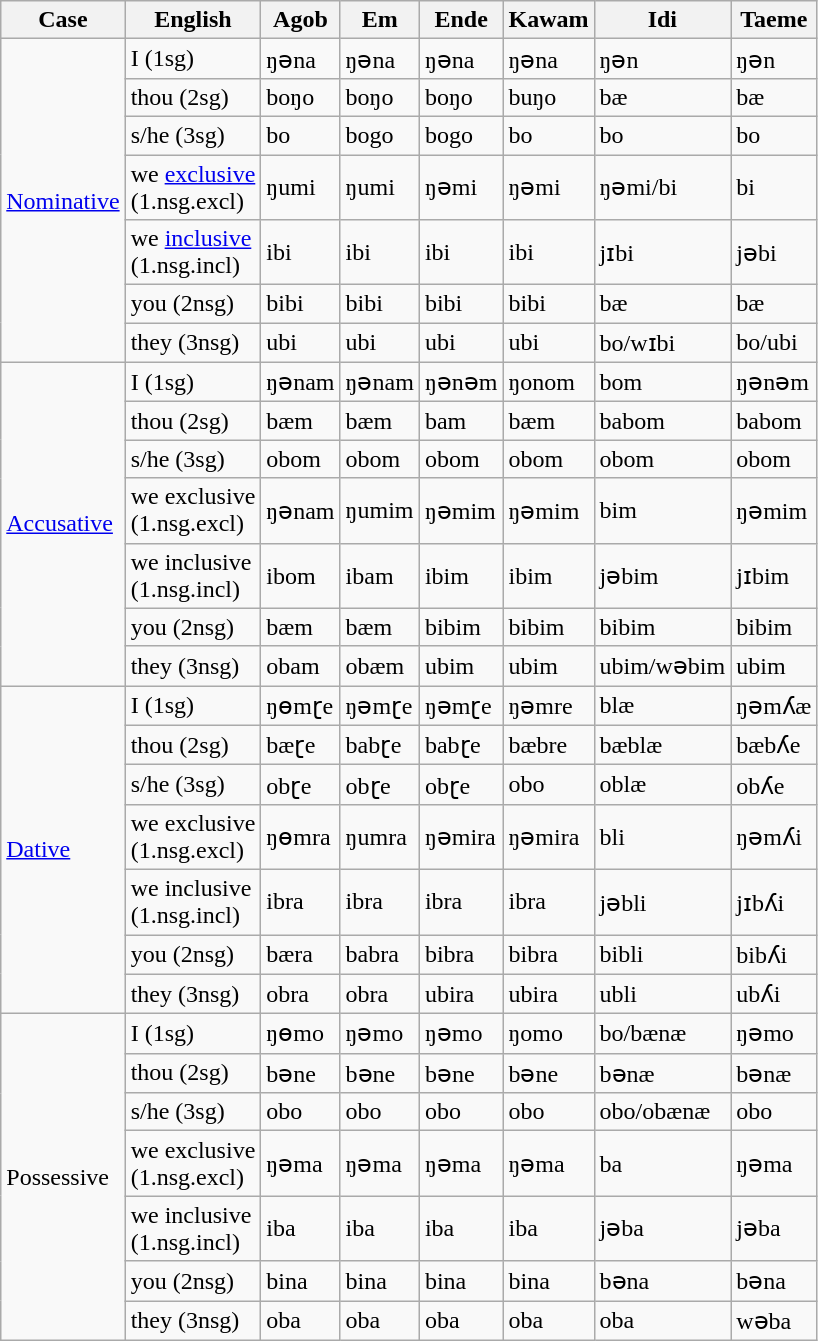<table class="wikitable">
<tr>
<th>Case</th>
<th>English</th>
<th>Agob</th>
<th>Em</th>
<th>Ende</th>
<th>Kawam</th>
<th>Idi</th>
<th>Taeme</th>
</tr>
<tr>
<td rowspan="7"><a href='#'>Nominative</a></td>
<td>I (1sg)</td>
<td>ŋəna</td>
<td>ŋəna</td>
<td>ŋəna</td>
<td>ŋəna</td>
<td>ŋən</td>
<td>ŋən</td>
</tr>
<tr>
<td>thou (2sg)</td>
<td>boŋo</td>
<td>boŋo</td>
<td>boŋo</td>
<td>buŋo</td>
<td>bæ</td>
<td>bæ</td>
</tr>
<tr>
<td>s/he (3sg)</td>
<td>bo</td>
<td>bogo</td>
<td>bogo</td>
<td>bo</td>
<td>bo</td>
<td>bo</td>
</tr>
<tr>
<td>we <a href='#'>exclusive</a><br>(1.nsg.excl)</td>
<td>ŋumi</td>
<td>ŋumi</td>
<td>ŋəmi</td>
<td>ŋəmi</td>
<td>ŋəmi/bi</td>
<td>bi</td>
</tr>
<tr>
<td>we <a href='#'>inclusive</a><br>(1.nsg.incl)</td>
<td>ibi</td>
<td>ibi</td>
<td>ibi</td>
<td>ibi</td>
<td>jɪbi</td>
<td>jəbi</td>
</tr>
<tr>
<td>you (2nsg)</td>
<td>bibi</td>
<td>bibi</td>
<td>bibi</td>
<td>bibi</td>
<td>bæ</td>
<td>bæ</td>
</tr>
<tr>
<td>they (3nsg)</td>
<td>ubi</td>
<td>ubi</td>
<td>ubi</td>
<td>ubi</td>
<td>bo/wɪbi</td>
<td>bo/ubi</td>
</tr>
<tr>
<td rowspan="7"><a href='#'>Accusative</a></td>
<td>I (1sg)</td>
<td>ŋənam</td>
<td>ŋənam</td>
<td>ŋənəm</td>
<td>ŋonom</td>
<td>bom</td>
<td>ŋənəm</td>
</tr>
<tr>
<td>thou (2sg)</td>
<td>bæm</td>
<td>bæm</td>
<td>bam</td>
<td>bæm</td>
<td>babom</td>
<td>babom</td>
</tr>
<tr>
<td>s/he (3sg)</td>
<td>obom</td>
<td>obom</td>
<td>obom</td>
<td>obom</td>
<td>obom</td>
<td>obom</td>
</tr>
<tr>
<td>we exclusive<br>(1.nsg.excl)</td>
<td>ŋənam</td>
<td>ŋumim</td>
<td>ŋəmim</td>
<td>ŋəmim</td>
<td>bim</td>
<td>ŋəmim</td>
</tr>
<tr>
<td>we inclusive<br>(1.nsg.incl)</td>
<td>ibom</td>
<td>ibam</td>
<td>ibim</td>
<td>ibim</td>
<td>jəbim</td>
<td>jɪbim</td>
</tr>
<tr>
<td>you (2nsg)</td>
<td>bæm</td>
<td>bæm</td>
<td>bibim</td>
<td>bibim</td>
<td>bibim</td>
<td>bibim</td>
</tr>
<tr>
<td>they (3nsg)</td>
<td>obam</td>
<td>obæm</td>
<td>ubim</td>
<td>ubim</td>
<td>ubim/wəbim</td>
<td>ubim</td>
</tr>
<tr>
<td rowspan="7"><a href='#'>Dative</a></td>
<td>I (1sg)</td>
<td>ŋɵmɽe</td>
<td>ŋəmɽe</td>
<td>ŋəmɽe</td>
<td>ŋəmre</td>
<td>blæ</td>
<td>ŋəmʎæ</td>
</tr>
<tr>
<td>thou (2sg)</td>
<td>bæɽe</td>
<td>babɽe</td>
<td>babɽe</td>
<td>bæbre</td>
<td>bæblæ</td>
<td>bæbʎe</td>
</tr>
<tr>
<td>s/he (3sg)</td>
<td>obɽe</td>
<td>obɽe</td>
<td>obɽe</td>
<td>obo</td>
<td>oblæ</td>
<td>obʎe</td>
</tr>
<tr>
<td>we exclusive<br>(1.nsg.excl)</td>
<td>ŋɵmra</td>
<td>ŋumra</td>
<td>ŋəmira</td>
<td>ŋəmira</td>
<td>bli</td>
<td>ŋəmʎi</td>
</tr>
<tr>
<td>we inclusive<br>(1.nsg.incl)</td>
<td>ibra</td>
<td>ibra</td>
<td>ibra</td>
<td>ibra</td>
<td>jəbli</td>
<td>jɪbʎi</td>
</tr>
<tr>
<td>you (2nsg)</td>
<td>bæra</td>
<td>babra</td>
<td>bibra</td>
<td>bibra</td>
<td>bibli</td>
<td>bibʎi</td>
</tr>
<tr>
<td>they (3nsg)</td>
<td>obra</td>
<td>obra</td>
<td>ubira</td>
<td>ubira</td>
<td>ubli</td>
<td>ubʎi</td>
</tr>
<tr>
<td rowspan="7">Possessive</td>
<td>I (1sg)</td>
<td>ŋɵmo</td>
<td>ŋəmo</td>
<td>ŋəmo</td>
<td>ŋomo</td>
<td>bo/bænæ</td>
<td>ŋəmo</td>
</tr>
<tr>
<td>thou (2sg)</td>
<td>bəne</td>
<td>bəne</td>
<td>bəne</td>
<td>bəne</td>
<td>bənæ</td>
<td>bənæ</td>
</tr>
<tr>
<td>s/he (3sg)</td>
<td>obo</td>
<td>obo</td>
<td>obo</td>
<td>obo</td>
<td>obo/obænæ</td>
<td>obo</td>
</tr>
<tr>
<td>we exclusive<br>(1.nsg.excl)</td>
<td>ŋəma</td>
<td>ŋəma</td>
<td>ŋəma</td>
<td>ŋəma</td>
<td>ba</td>
<td>ŋəma</td>
</tr>
<tr>
<td>we inclusive<br>(1.nsg.incl)</td>
<td>iba</td>
<td>iba</td>
<td>iba</td>
<td>iba</td>
<td>jəba</td>
<td>jəba</td>
</tr>
<tr>
<td>you (2nsg)</td>
<td>bina</td>
<td>bina</td>
<td>bina</td>
<td>bina</td>
<td>bəna</td>
<td>bəna</td>
</tr>
<tr>
<td>they (3nsg)</td>
<td>oba</td>
<td>oba</td>
<td>oba</td>
<td>oba</td>
<td>oba</td>
<td>wəba</td>
</tr>
</table>
